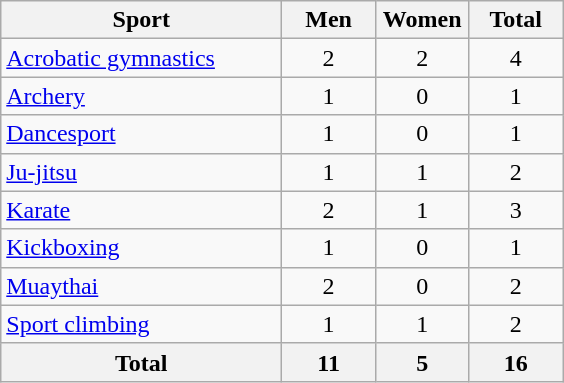<table class="wikitable sortable" style="text-align:center;">
<tr>
<th width=180>Sport</th>
<th width=55>Men</th>
<th width=55>Women</th>
<th width=55>Total</th>
</tr>
<tr>
<td align=left><a href='#'>Acrobatic gymnastics</a></td>
<td>2</td>
<td>2</td>
<td>4</td>
</tr>
<tr>
<td align=left><a href='#'>Archery</a></td>
<td>1</td>
<td>0</td>
<td>1</td>
</tr>
<tr>
<td align=left><a href='#'>Dancesport</a></td>
<td>1</td>
<td>0</td>
<td>1</td>
</tr>
<tr>
<td align=left><a href='#'>Ju-jitsu</a></td>
<td>1</td>
<td>1</td>
<td>2</td>
</tr>
<tr>
<td align=left><a href='#'>Karate</a></td>
<td>2</td>
<td>1</td>
<td>3</td>
</tr>
<tr>
<td align=left><a href='#'>Kickboxing</a></td>
<td>1</td>
<td>0</td>
<td>1</td>
</tr>
<tr>
<td align=left><a href='#'>Muaythai</a></td>
<td>2</td>
<td>0</td>
<td>2</td>
</tr>
<tr>
<td align=left><a href='#'>Sport climbing</a></td>
<td>1</td>
<td>1</td>
<td>2</td>
</tr>
<tr>
<th>Total</th>
<th>11</th>
<th>5</th>
<th>16</th>
</tr>
</table>
